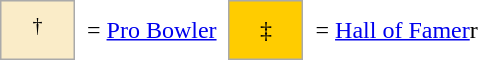<table border=0 cellspacing="0" cellpadding="8">
<tr>
<td style="background-color:#faecc8; border:1px solid #aaaaaa; width:2em;" align=center><sup>†</sup></td>
<td>= <a href='#'>Pro Bowler</a></td>
<td style="background-color:#FFCC00; border:1px solid #aaaaaa; width:2em; text-align:center;">‡</td>
<td>= <a href='#'>Hall of Famer</a>r</td>
</tr>
</table>
